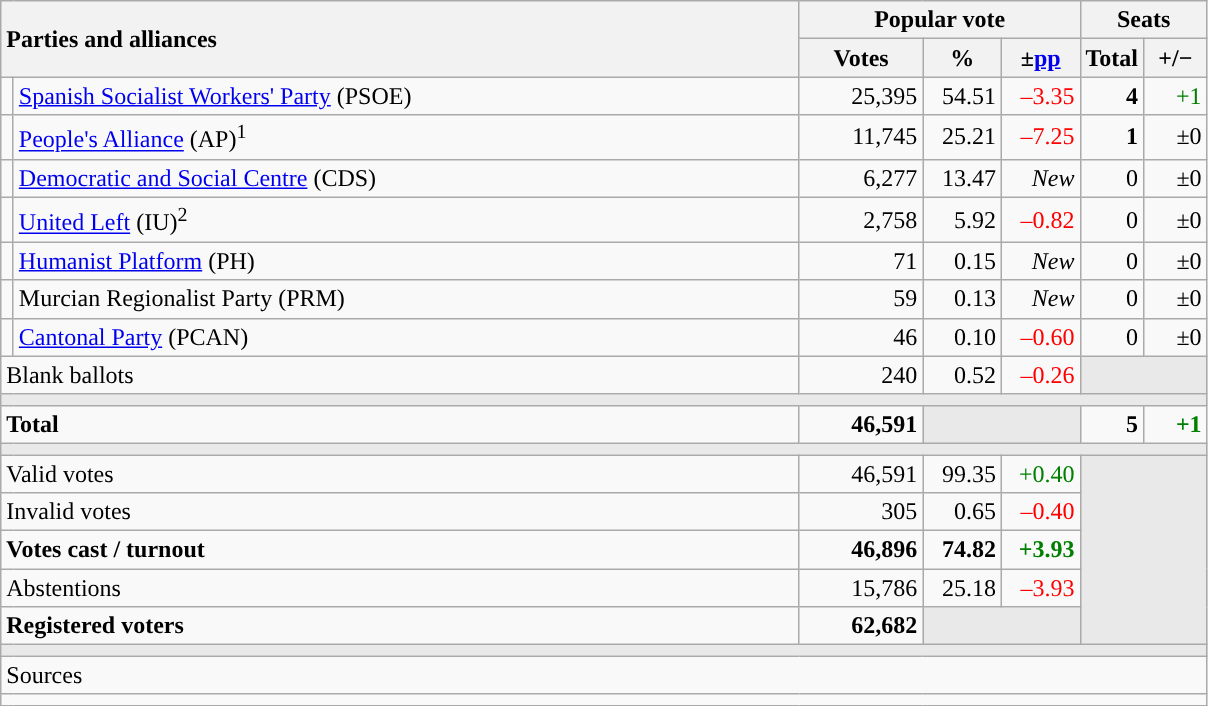<table class="wikitable" style="text-align:right;">
<tr>
<th style="text-align:left;" rowspan="2" colspan="2" width="525">Parties and alliances</th>
<th colspan="3">Popular vote</th>
<th colspan="2">Seats</th>
</tr>
<tr>
<th width="75">Votes</th>
<th width="45">%</th>
<th width="45">±<a href='#'>pp</a></th>
<th width="35">Total</th>
<th width="35">+/−</th>
</tr>
<tr>
<td width="1" style="color:inherit;background:"></td>
<td align="left"><a href='#'>Spanish Socialist Workers' Party</a> (PSOE)</td>
<td>25,395</td>
<td>54.51</td>
<td style="color:red;">–3.35</td>
<td><strong>4</strong></td>
<td style="color:green;">+1</td>
</tr>
<tr>
<td style="color:inherit;background:"></td>
<td align="left"><a href='#'>People's Alliance</a> (AP)<sup>1</sup></td>
<td>11,745</td>
<td>25.21</td>
<td style="color:red;">–7.25</td>
<td><strong>1</strong></td>
<td>±0</td>
</tr>
<tr>
<td style="color:inherit;background:"></td>
<td align="left"><a href='#'>Democratic and Social Centre</a> (CDS)</td>
<td>6,277</td>
<td>13.47</td>
<td><em>New</em></td>
<td>0</td>
<td>±0</td>
</tr>
<tr>
<td style="color:inherit;background:"></td>
<td align="left"><a href='#'>United Left</a> (IU)<sup>2</sup></td>
<td>2,758</td>
<td>5.92</td>
<td style="color:red;">–0.82</td>
<td>0</td>
<td>±0</td>
</tr>
<tr>
<td style="color:inherit;background:"></td>
<td align="left"><a href='#'>Humanist Platform</a> (PH)</td>
<td>71</td>
<td>0.15</td>
<td><em>New</em></td>
<td>0</td>
<td>±0</td>
</tr>
<tr>
<td style="color:inherit;background:"></td>
<td align="left">Murcian Regionalist Party (PRM)</td>
<td>59</td>
<td>0.13</td>
<td><em>New</em></td>
<td>0</td>
<td>±0</td>
</tr>
<tr>
<td style="color:inherit;background:"></td>
<td align="left"><a href='#'>Cantonal Party</a> (PCAN)</td>
<td>46</td>
<td>0.10</td>
<td style="color:red;">–0.60</td>
<td>0</td>
<td>±0</td>
</tr>
<tr>
<td align="left" colspan="2">Blank ballots</td>
<td>240</td>
<td>0.52</td>
<td style="color:red;">–0.26</td>
<td bgcolor="#E9E9E9" colspan="2"></td>
</tr>
<tr>
<td colspan="7" bgcolor="#E9E9E9"></td>
</tr>
<tr style="font-weight:bold;">
<td align="left" colspan="2">Total</td>
<td>46,591</td>
<td bgcolor="#E9E9E9" colspan="2"></td>
<td>5</td>
<td style="color:green;">+1</td>
</tr>
<tr>
<td colspan="7" bgcolor="#E9E9E9"></td>
</tr>
<tr>
<td align="left" colspan="2">Valid votes</td>
<td>46,591</td>
<td>99.35</td>
<td style="color:green;">+0.40</td>
<td bgcolor="#E9E9E9" colspan="2" rowspan="5"></td>
</tr>
<tr>
<td align="left" colspan="2">Invalid votes</td>
<td>305</td>
<td>0.65</td>
<td style="color:red;">–0.40</td>
</tr>
<tr style="font-weight:bold;">
<td align="left" colspan="2">Votes cast / turnout</td>
<td>46,896</td>
<td>74.82</td>
<td style="color:green;">+3.93</td>
</tr>
<tr>
<td align="left" colspan="2">Abstentions</td>
<td>15,786</td>
<td>25.18</td>
<td style="color:red;">–3.93</td>
</tr>
<tr style="font-weight:bold;">
<td align="left" colspan="2">Registered voters</td>
<td>62,682</td>
<td bgcolor="#E9E9E9" colspan="2"></td>
</tr>
<tr>
<td colspan="7" bgcolor="#E9E9E9"></td>
</tr>
<tr>
<td align="left" colspan="7">Sources</td>
</tr>
<tr>
<td colspan="7" style="text-align:left; max-width:790px;"></td>
</tr>
</table>
